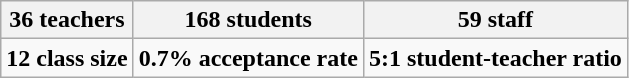<table class="wikitable">
<tr>
<th>36 teachers</th>
<th>168 students</th>
<th>59 staff</th>
</tr>
<tr>
<td><strong>12 class size</strong></td>
<td><strong>0.7% acceptance rate</strong></td>
<td><strong>5:1 student-teacher ratio</strong></td>
</tr>
</table>
